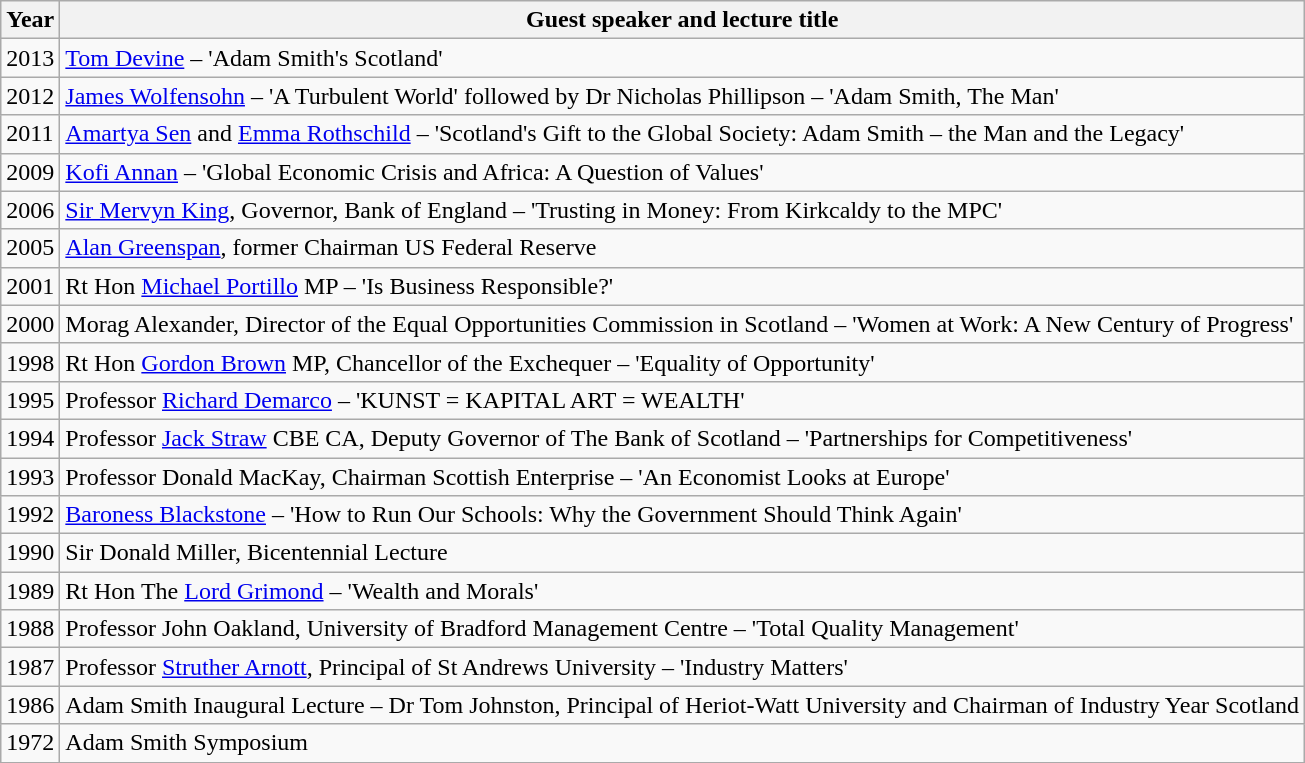<table class="wikitable">
<tr>
<th>Year</th>
<th>Guest speaker and lecture title</th>
</tr>
<tr>
<td>2013</td>
<td><a href='#'>Tom Devine</a> – 'Adam Smith's Scotland'</td>
</tr>
<tr>
<td>2012</td>
<td><a href='#'>James Wolfensohn</a> – 'A Turbulent World' followed by Dr Nicholas Phillipson – 'Adam Smith, The Man'</td>
</tr>
<tr>
<td>2011</td>
<td><a href='#'>Amartya Sen</a> and <a href='#'>Emma Rothschild</a> – 'Scotland's Gift to the Global Society: Adam Smith – the Man and the Legacy'</td>
</tr>
<tr>
<td>2009</td>
<td><a href='#'>Kofi Annan</a> – 'Global Economic Crisis and Africa: A Question of Values'</td>
</tr>
<tr>
<td>2006</td>
<td><a href='#'>Sir Mervyn King</a>, Governor, Bank of England – 'Trusting in Money: From Kirkcaldy to the MPC'</td>
</tr>
<tr>
<td>2005</td>
<td><a href='#'>Alan Greenspan</a>, former Chairman US Federal Reserve</td>
</tr>
<tr>
<td>2001</td>
<td>Rt Hon <a href='#'>Michael Portillo</a> MP – 'Is Business Responsible?'</td>
</tr>
<tr>
<td>2000</td>
<td>Morag Alexander, Director of the Equal Opportunities Commission in Scotland – 'Women at Work: A New Century of Progress'</td>
</tr>
<tr>
<td>1998</td>
<td>Rt Hon <a href='#'>Gordon Brown</a> MP, Chancellor of the Exchequer – 'Equality of Opportunity'</td>
</tr>
<tr>
<td>1995</td>
<td>Professor <a href='#'>Richard Demarco</a> – 'KUNST = KAPITAL  ART = WEALTH'</td>
</tr>
<tr>
<td>1994</td>
<td>Professor <a href='#'>Jack Straw</a> CBE CA, Deputy Governor of The Bank of Scotland – 'Partnerships for Competitiveness'</td>
</tr>
<tr>
<td>1993</td>
<td>Professor Donald MacKay, Chairman Scottish Enterprise – 'An Economist Looks at Europe'</td>
</tr>
<tr>
<td>1992</td>
<td><a href='#'>Baroness Blackstone</a> – 'How to Run Our Schools: Why the Government Should Think Again'</td>
</tr>
<tr>
<td>1990</td>
<td>Sir Donald Miller, Bicentennial Lecture</td>
</tr>
<tr>
<td>1989</td>
<td>Rt Hon The <a href='#'>Lord Grimond</a> – 'Wealth and Morals'</td>
</tr>
<tr>
<td>1988</td>
<td>Professor John Oakland, University of Bradford Management Centre – 'Total Quality Management'</td>
</tr>
<tr>
<td>1987</td>
<td>Professor <a href='#'>Struther Arnott</a>, Principal of St Andrews University – 'Industry Matters'</td>
</tr>
<tr>
<td>1986</td>
<td>Adam Smith Inaugural Lecture – Dr Tom Johnston, Principal of Heriot-Watt University and Chairman of Industry Year Scotland</td>
</tr>
<tr>
<td>1972</td>
<td>Adam Smith Symposium</td>
</tr>
</table>
